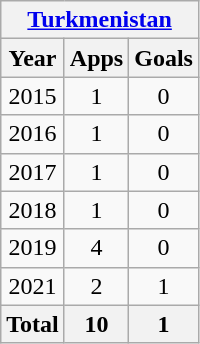<table class="wikitable" style="text-align:center">
<tr>
<th colspan=4><a href='#'>Turkmenistan</a></th>
</tr>
<tr>
<th>Year</th>
<th>Apps</th>
<th>Goals</th>
</tr>
<tr>
<td>2015</td>
<td>1</td>
<td>0</td>
</tr>
<tr>
<td>2016</td>
<td>1</td>
<td>0</td>
</tr>
<tr>
<td>2017</td>
<td>1</td>
<td>0</td>
</tr>
<tr>
<td>2018</td>
<td>1</td>
<td>0</td>
</tr>
<tr>
<td>2019</td>
<td>4</td>
<td>0</td>
</tr>
<tr>
<td>2021</td>
<td>2</td>
<td>1</td>
</tr>
<tr>
<th>Total</th>
<th>10</th>
<th>1</th>
</tr>
</table>
